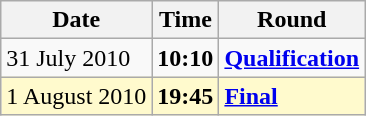<table class="wikitable">
<tr>
<th>Date</th>
<th>Time</th>
<th>Round</th>
</tr>
<tr>
<td>31 July 2010</td>
<td><strong>10:10</strong></td>
<td><strong><a href='#'>Qualification</a></strong></td>
</tr>
<tr style=background:lemonchiffon>
<td>1 August 2010</td>
<td><strong>19:45</strong></td>
<td><strong><a href='#'>Final</a></strong></td>
</tr>
</table>
